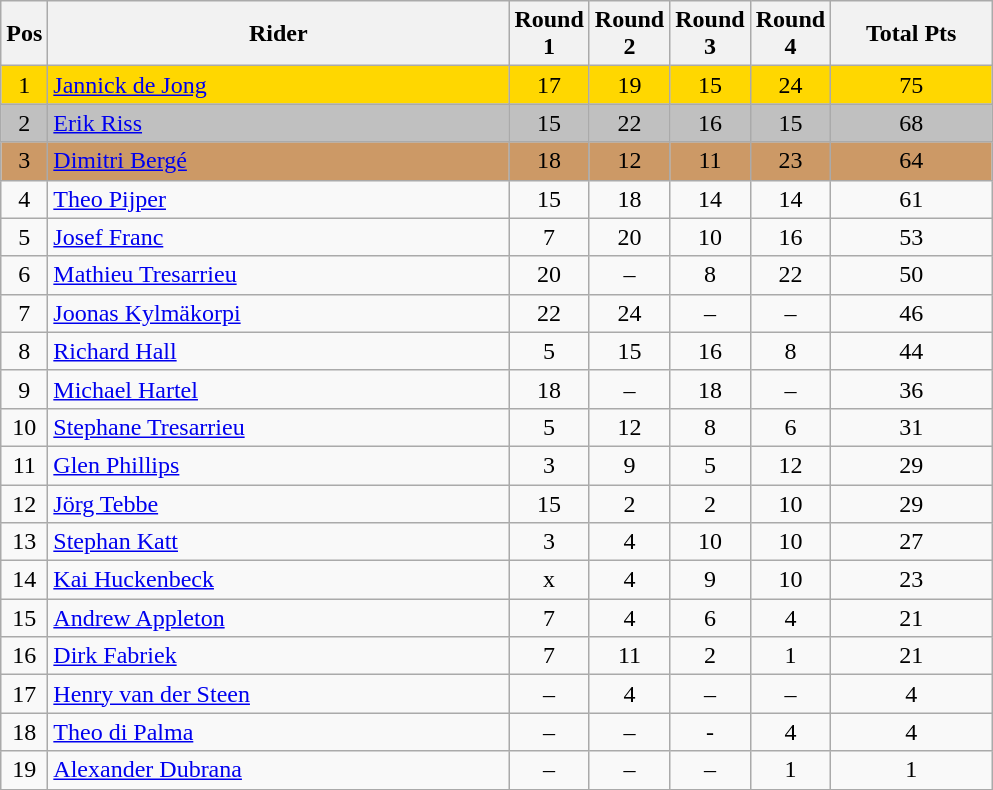<table class="wikitable" style="font-size: 100%">
<tr>
<th width=20>Pos</th>
<th width=300>Rider</th>
<th width=40>Round 1</th>
<th width=40>Round 2</th>
<th width=40>Round 3</th>
<th width=40>Round 4</th>
<th width=100>Total Pts</th>
</tr>
<tr align=center style="background-color: gold;">
<td>1</td>
<td align="left"> <a href='#'>Jannick de Jong</a></td>
<td>17</td>
<td>19</td>
<td>15</td>
<td>24</td>
<td>75</td>
</tr>
<tr align=center style="background-color: silver;">
<td>2</td>
<td align="left"> <a href='#'>Erik Riss</a></td>
<td>15</td>
<td>22</td>
<td>16</td>
<td>15</td>
<td>68</td>
</tr>
<tr align=center style="background-color: #cc9966;">
<td>3</td>
<td align="left"> <a href='#'>Dimitri Bergé</a></td>
<td>18</td>
<td>12</td>
<td>11</td>
<td>23</td>
<td>64</td>
</tr>
<tr align=center>
<td>4</td>
<td align="left"> <a href='#'>Theo Pijper</a></td>
<td>15</td>
<td>18</td>
<td>14</td>
<td>14</td>
<td>61</td>
</tr>
<tr align=center>
<td>5</td>
<td align="left"> <a href='#'>Josef Franc</a></td>
<td>7</td>
<td>20</td>
<td>10</td>
<td>16</td>
<td>53</td>
</tr>
<tr align=center>
<td>6</td>
<td align="left"> <a href='#'>Mathieu Tresarrieu</a></td>
<td>20</td>
<td>–</td>
<td>8</td>
<td>22</td>
<td>50</td>
</tr>
<tr align=center>
<td>7</td>
<td align="left"> <a href='#'>Joonas Kylmäkorpi</a></td>
<td>22</td>
<td>24</td>
<td>–</td>
<td>–</td>
<td>46</td>
</tr>
<tr align=center>
<td>8</td>
<td align="left"> <a href='#'>Richard Hall</a></td>
<td>5</td>
<td>15</td>
<td>16</td>
<td>8</td>
<td>44</td>
</tr>
<tr align=center>
<td>9</td>
<td align="left"> <a href='#'>Michael Hartel</a></td>
<td>18</td>
<td>–</td>
<td>18</td>
<td>–</td>
<td>36</td>
</tr>
<tr align=center>
<td>10</td>
<td align="left"> <a href='#'>Stephane Tresarrieu</a></td>
<td>5</td>
<td>12</td>
<td>8</td>
<td>6</td>
<td>31</td>
</tr>
<tr align=center>
<td>11</td>
<td align="left"> <a href='#'>Glen Phillips</a></td>
<td>3</td>
<td>9</td>
<td>5</td>
<td>12</td>
<td>29</td>
</tr>
<tr align=center>
<td>12</td>
<td align="left"> <a href='#'>Jörg Tebbe</a></td>
<td>15</td>
<td>2</td>
<td>2</td>
<td>10</td>
<td>29</td>
</tr>
<tr align=center>
<td>13</td>
<td align="left"> <a href='#'>Stephan Katt</a></td>
<td>3</td>
<td>4</td>
<td>10</td>
<td>10</td>
<td>27</td>
</tr>
<tr align=center>
<td>14</td>
<td align="left"> <a href='#'>Kai Huckenbeck</a></td>
<td>x</td>
<td>4</td>
<td>9</td>
<td>10</td>
<td>23</td>
</tr>
<tr align=center>
<td>15</td>
<td align="left"> <a href='#'>Andrew Appleton</a></td>
<td>7</td>
<td>4</td>
<td>6</td>
<td>4</td>
<td>21</td>
</tr>
<tr align=center>
<td>16</td>
<td align="left"> <a href='#'>Dirk Fabriek</a></td>
<td>7</td>
<td>11</td>
<td>2</td>
<td>1</td>
<td>21</td>
</tr>
<tr align=center>
<td>17</td>
<td align="left"> <a href='#'>Henry van der Steen</a></td>
<td>–</td>
<td>4</td>
<td>–</td>
<td>–</td>
<td>4</td>
</tr>
<tr align=center>
<td>18</td>
<td align="left"> <a href='#'>Theo di Palma </a></td>
<td>–</td>
<td>–</td>
<td>-</td>
<td>4</td>
<td>4</td>
</tr>
<tr align=center>
<td>19</td>
<td align="left"> <a href='#'>Alexander Dubrana</a></td>
<td>–</td>
<td>–</td>
<td>–</td>
<td>1</td>
<td>1</td>
</tr>
<tr align=center>
</tr>
</table>
